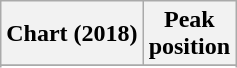<table class="wikitable plainrowheaders" style="text-align:center;">
<tr>
<th scope="col">Chart (2018)</th>
<th scope="col">Peak<br>position</th>
</tr>
<tr>
</tr>
<tr>
</tr>
<tr>
</tr>
</table>
